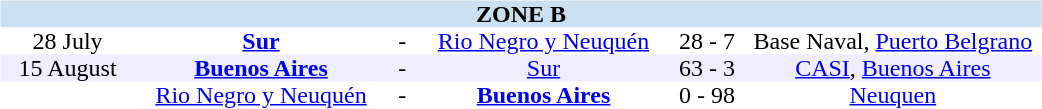<table table width=700>
<tr>
<td width=700 valign="top"><br><table border=0 cellspacing=0 cellpadding=0 style="font-size: 100%; border-collapse: collapse;" width=100%>
<tr bgcolor="#CADFF0">
<td style="font-size:100%"; align="center" colspan="6"><strong>ZONE B</strong></td>
</tr>
<tr align=center bgcolor=#FFFFFF>
<td width=90>28 July</td>
<td width=170><strong><a href='#'>Sur</a></strong></td>
<td width=20>-</td>
<td width=170><a href='#'>Rio Negro y Neuquén</a></td>
<td width=50>28 - 7</td>
<td width=200>Base Naval, <a href='#'>Puerto Belgrano</a></td>
</tr>
<tr align=center bgcolor=#EEEEFF>
<td width=90>15 August</td>
<td width=170><strong><a href='#'>Buenos Aires</a></strong></td>
<td width=20>-</td>
<td width=170><a href='#'>Sur</a></td>
<td width=50>63 - 3</td>
<td width=200><a href='#'>CASI</a>, <a href='#'>Buenos Aires</a></td>
</tr>
<tr align=center bgcolor=#FFFFFF>
<td width=90></td>
<td width=170><a href='#'>Rio Negro y Neuquén</a></td>
<td width=20>-</td>
<td width=170><strong><a href='#'>Buenos Aires</a></strong></td>
<td width=50>0 - 98</td>
<td width=200><a href='#'>Neuquen</a></td>
</tr>
</table>
</td>
</tr>
</table>
